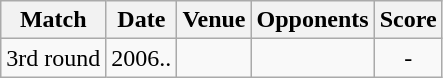<table class="wikitable" style="text-align:center;">
<tr>
<th>Match</th>
<th>Date</th>
<th>Venue</th>
<th>Opponents</th>
<th>Score</th>
</tr>
<tr>
<td>3rd round</td>
<td>2006..</td>
<td></td>
<td></td>
<td>-</td>
</tr>
</table>
